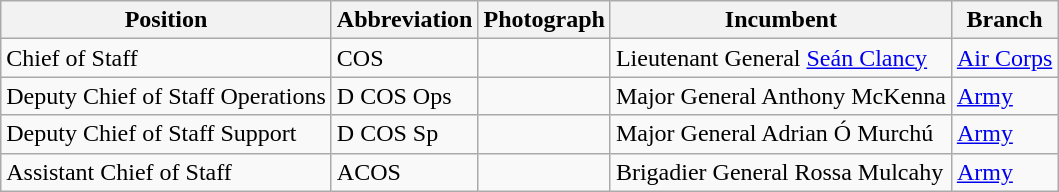<table class="wikitable">
<tr>
<th>Position</th>
<th>Abbreviation</th>
<th>Photograph</th>
<th>Incumbent</th>
<th>Branch</th>
</tr>
<tr>
<td>Chief of Staff</td>
<td>COS</td>
<td></td>
<td> Lieutenant General <a href='#'>Seán Clancy</a></td>
<td> <a href='#'>Air Corps</a></td>
</tr>
<tr>
<td>Deputy Chief of Staff Operations</td>
<td>D COS Ops</td>
<td></td>
<td> Major General Anthony McKenna</td>
<td> <a href='#'>Army</a></td>
</tr>
<tr>
<td>Deputy Chief of Staff Support</td>
<td>D COS Sp</td>
<td></td>
<td> Major General Adrian Ó Murchú</td>
<td> <a href='#'>Army</a></td>
</tr>
<tr>
<td>Assistant Chief of Staff</td>
<td>ACOS</td>
<td></td>
<td> Brigadier General Rossa Mulcahy</td>
<td> <a href='#'>Army</a></td>
</tr>
</table>
